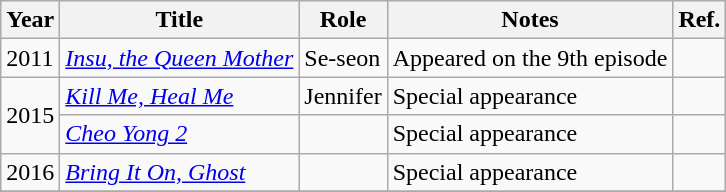<table class="wikitable sortable" border="1">
<tr>
<th>Year</th>
<th>Title</th>
<th>Role</th>
<th>Notes</th>
<th>Ref.</th>
</tr>
<tr>
<td>2011</td>
<td><em><a href='#'>Insu, the Queen Mother</a></em></td>
<td>Se-seon</td>
<td>Appeared on the 9th episode</td>
<td></td>
</tr>
<tr>
<td rowspan="2">2015</td>
<td><em><a href='#'>Kill Me, Heal Me</a></em></td>
<td>Jennifer</td>
<td>Special appearance</td>
<td></td>
</tr>
<tr>
<td><em><a href='#'>Cheo Yong 2</a></em></td>
<td></td>
<td>Special appearance</td>
<td></td>
</tr>
<tr>
<td>2016</td>
<td><em><a href='#'>Bring It On, Ghost</a></em></td>
<td></td>
<td>Special appearance</td>
<td></td>
</tr>
<tr>
</tr>
</table>
